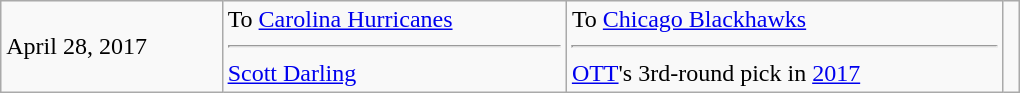<table class="wikitable" style="border:1px solid #999999; width:680px;">
<tr>
<td>April 28, 2017</td>
<td valign="top">To <a href='#'>Carolina Hurricanes</a><hr> <a href='#'>Scott Darling</a></td>
<td valign="top">To <a href='#'>Chicago Blackhawks</a><hr> <a href='#'>OTT</a>'s 3rd-round pick in <a href='#'>2017</a></td>
<td></td>
</tr>
</table>
